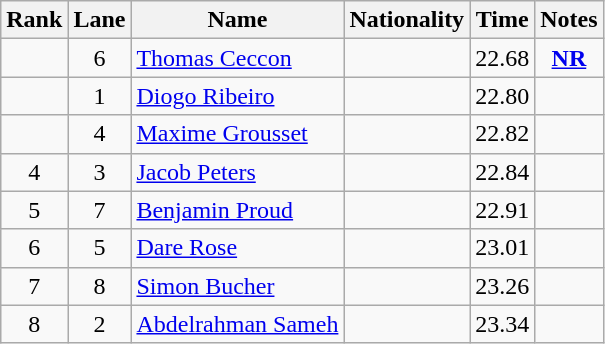<table class="wikitable sortable" style="text-align:center">
<tr>
<th>Rank</th>
<th>Lane</th>
<th>Name</th>
<th>Nationality</th>
<th>Time</th>
<th>Notes</th>
</tr>
<tr>
<td></td>
<td>6</td>
<td align=left><a href='#'>Thomas Ceccon</a></td>
<td align=left></td>
<td>22.68</td>
<td><strong><a href='#'>NR</a></strong></td>
</tr>
<tr>
<td></td>
<td>1</td>
<td align=left><a href='#'>Diogo Ribeiro</a></td>
<td align=left></td>
<td>22.80</td>
<td></td>
</tr>
<tr>
<td></td>
<td>4</td>
<td align=left><a href='#'>Maxime Grousset</a></td>
<td align=left></td>
<td>22.82</td>
<td></td>
</tr>
<tr>
<td>4</td>
<td>3</td>
<td align=left><a href='#'>Jacob Peters</a></td>
<td align=left></td>
<td>22.84</td>
<td></td>
</tr>
<tr>
<td>5</td>
<td>7</td>
<td align=left><a href='#'>Benjamin Proud</a></td>
<td align=left></td>
<td>22.91</td>
<td></td>
</tr>
<tr>
<td>6</td>
<td>5</td>
<td align=left><a href='#'>Dare Rose</a></td>
<td align=left></td>
<td>23.01</td>
<td></td>
</tr>
<tr>
<td>7</td>
<td>8</td>
<td align=left><a href='#'>Simon Bucher</a></td>
<td align=left></td>
<td>23.26</td>
<td></td>
</tr>
<tr>
<td>8</td>
<td>2</td>
<td align=left><a href='#'>Abdelrahman Sameh</a></td>
<td align=left></td>
<td>23.34</td>
<td></td>
</tr>
</table>
